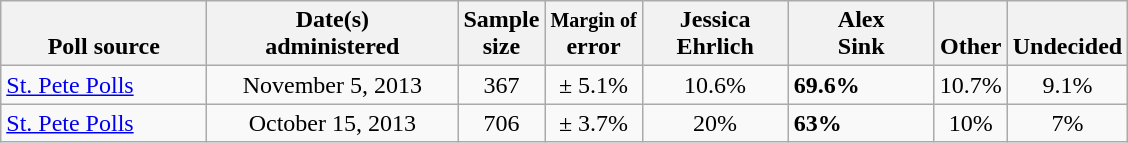<table class="wikitable">
<tr valign= bottom>
<th style="width:130px;">Poll source</th>
<th style="width:160px;">Date(s)<br>administered</th>
<th class=small>Sample<br>size</th>
<th><small>Margin of</small><br>error</th>
<th style="width:90px;">Jessica<br>Ehrlich</th>
<th style="width:90px;">Alex<br>Sink</th>
<th style="width:40px;">Other</th>
<th style="width:40px;">Undecided</th>
</tr>
<tr>
<td><a href='#'>St. Pete Polls</a></td>
<td align=center>November 5, 2013</td>
<td align=center>367</td>
<td align=center>± 5.1%</td>
<td align=center>10.6%</td>
<td><strong>69.6%</strong></td>
<td align=center>10.7%</td>
<td align=center>9.1%</td>
</tr>
<tr>
<td><a href='#'>St. Pete Polls</a></td>
<td align=center>October 15, 2013</td>
<td align=center>706</td>
<td align=center>± 3.7%</td>
<td align=center>20%</td>
<td><strong>63%</strong></td>
<td align=center>10%</td>
<td align=center>7%</td>
</tr>
</table>
